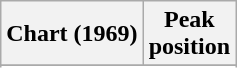<table class="wikitable sortable plainrowheaders" style="text-align:center">
<tr>
<th scope="col">Chart (1969)</th>
<th scope="col">Peak<br>position</th>
</tr>
<tr>
</tr>
<tr>
</tr>
<tr>
</tr>
</table>
